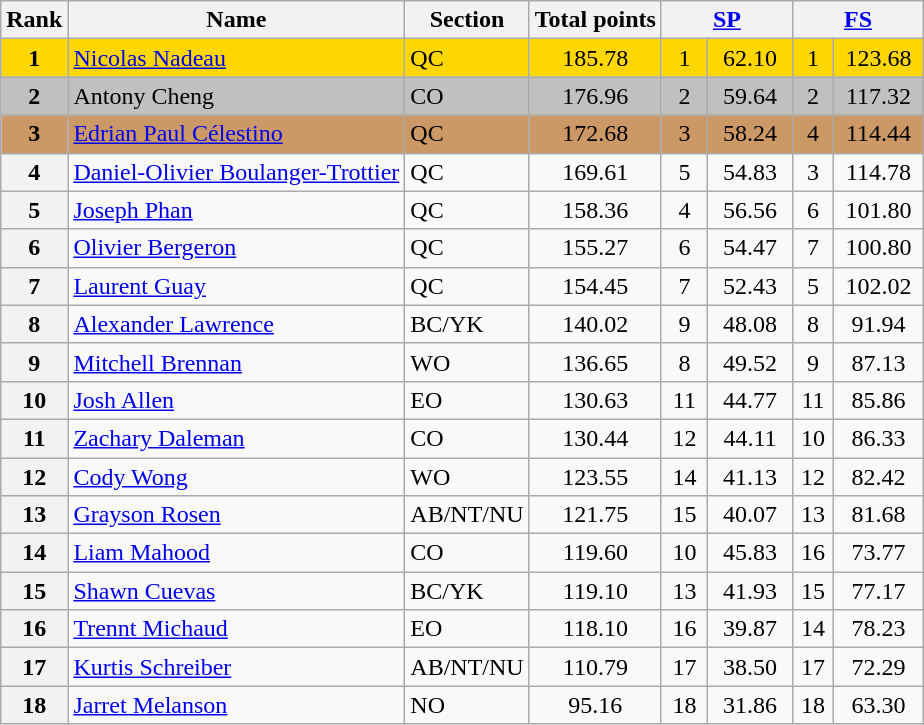<table class="wikitable sortable">
<tr>
<th>Rank</th>
<th>Name</th>
<th>Section</th>
<th>Total points</th>
<th colspan="2" width="80px"><a href='#'>SP</a></th>
<th colspan="2" width="80px"><a href='#'>FS</a></th>
</tr>
<tr bgcolor="gold">
<td align="center"><strong>1</strong></td>
<td><a href='#'>Nicolas Nadeau</a></td>
<td>QC</td>
<td align="center">185.78</td>
<td align="center">1</td>
<td align="center">62.10</td>
<td align="center">1</td>
<td align="center">123.68</td>
</tr>
<tr bgcolor="silver">
<td align="center"><strong>2</strong></td>
<td>Antony Cheng</td>
<td>CO</td>
<td align="center">176.96</td>
<td align="center">2</td>
<td align="center">59.64</td>
<td align="center">2</td>
<td align="center">117.32</td>
</tr>
<tr bgcolor="cc9966">
<td align="center"><strong>3</strong></td>
<td><a href='#'>Edrian Paul Célestino</a></td>
<td>QC</td>
<td align="center">172.68</td>
<td align="center">3</td>
<td align="center">58.24</td>
<td align="center">4</td>
<td align="center">114.44</td>
</tr>
<tr>
<th>4</th>
<td><a href='#'>Daniel-Olivier Boulanger-Trottier</a></td>
<td>QC</td>
<td align="center">169.61</td>
<td align="center">5</td>
<td align="center">54.83</td>
<td align="center">3</td>
<td align="center">114.78</td>
</tr>
<tr>
<th>5</th>
<td><a href='#'>Joseph Phan</a></td>
<td>QC</td>
<td align="center">158.36</td>
<td align="center">4</td>
<td align="center">56.56</td>
<td align="center">6</td>
<td align="center">101.80</td>
</tr>
<tr>
<th>6</th>
<td><a href='#'>Olivier Bergeron</a></td>
<td>QC</td>
<td align="center">155.27</td>
<td align="center">6</td>
<td align="center">54.47</td>
<td align="center">7</td>
<td align="center">100.80</td>
</tr>
<tr>
<th>7</th>
<td><a href='#'>Laurent Guay</a></td>
<td>QC</td>
<td align="center">154.45</td>
<td align="center">7</td>
<td align="center">52.43</td>
<td align="center">5</td>
<td align="center">102.02</td>
</tr>
<tr>
<th>8</th>
<td><a href='#'>Alexander Lawrence</a></td>
<td>BC/YK</td>
<td align="center">140.02</td>
<td align="center">9</td>
<td align="center">48.08</td>
<td align="center">8</td>
<td align="center">91.94</td>
</tr>
<tr>
<th>9</th>
<td><a href='#'>Mitchell Brennan</a></td>
<td>WO</td>
<td align="center">136.65</td>
<td align="center">8</td>
<td align="center">49.52</td>
<td align="center">9</td>
<td align="center">87.13</td>
</tr>
<tr>
<th>10</th>
<td><a href='#'>Josh Allen</a></td>
<td>EO</td>
<td align="center">130.63</td>
<td align="center">11</td>
<td align="center">44.77</td>
<td align="center">11</td>
<td align="center">85.86</td>
</tr>
<tr>
<th>11</th>
<td><a href='#'>Zachary Daleman</a></td>
<td>CO</td>
<td align="center">130.44</td>
<td align="center">12</td>
<td align="center">44.11</td>
<td align="center">10</td>
<td align="center">86.33</td>
</tr>
<tr>
<th>12</th>
<td><a href='#'>Cody Wong</a></td>
<td>WO</td>
<td align="center">123.55</td>
<td align="center">14</td>
<td align="center">41.13</td>
<td align="center">12</td>
<td align="center">82.42</td>
</tr>
<tr>
<th>13</th>
<td><a href='#'>Grayson Rosen</a></td>
<td>AB/NT/NU</td>
<td align="center">121.75</td>
<td align="center">15</td>
<td align="center">40.07</td>
<td align="center">13</td>
<td align="center">81.68</td>
</tr>
<tr>
<th>14</th>
<td><a href='#'>Liam Mahood</a></td>
<td>CO</td>
<td align="center">119.60</td>
<td align="center">10</td>
<td align="center">45.83</td>
<td align="center">16</td>
<td align="center">73.77</td>
</tr>
<tr>
<th>15</th>
<td><a href='#'>Shawn Cuevas</a></td>
<td>BC/YK</td>
<td align="center">119.10</td>
<td align="center">13</td>
<td align="center">41.93</td>
<td align="center">15</td>
<td align="center">77.17</td>
</tr>
<tr>
<th>16</th>
<td><a href='#'>Trennt Michaud</a></td>
<td>EO</td>
<td align="center">118.10</td>
<td align="center">16</td>
<td align="center">39.87</td>
<td align="center">14</td>
<td align="center">78.23</td>
</tr>
<tr>
<th>17</th>
<td><a href='#'>Kurtis Schreiber</a></td>
<td>AB/NT/NU</td>
<td align="center">110.79</td>
<td align="center">17</td>
<td align="center">38.50</td>
<td align="center">17</td>
<td align="center">72.29</td>
</tr>
<tr>
<th>18</th>
<td><a href='#'>Jarret Melanson</a></td>
<td>NO</td>
<td align="center">95.16</td>
<td align="center">18</td>
<td align="center">31.86</td>
<td align="center">18</td>
<td align="center">63.30</td>
</tr>
</table>
